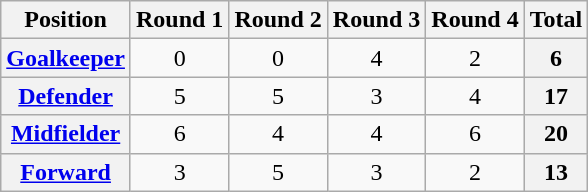<table class="wikitable sortable" style="text-align:center">
<tr>
<th>Position</th>
<th>Round 1</th>
<th>Round 2</th>
<th>Round 3</th>
<th>Round 4</th>
<th>Total</th>
</tr>
<tr>
<th><a href='#'>Goalkeeper</a></th>
<td>0</td>
<td>0</td>
<td>4</td>
<td>2</td>
<td style="background:#f2f2f2;text-align:center"><strong>6</strong></td>
</tr>
<tr>
<th><a href='#'>Defender</a></th>
<td>5</td>
<td>5</td>
<td>3</td>
<td>4</td>
<td style="background:#f2f2f2;text-align:center"><strong>17</strong></td>
</tr>
<tr>
<th><a href='#'>Midfielder</a></th>
<td>6</td>
<td>4</td>
<td>4</td>
<td>6</td>
<td style="background:#f2f2f2;text-align:center"><strong>20</strong></td>
</tr>
<tr>
<th><a href='#'>Forward</a></th>
<td>3</td>
<td>5</td>
<td>3</td>
<td>2</td>
<td style="background:#f2f2f2;text-align:center"><strong>13</strong></td>
</tr>
</table>
